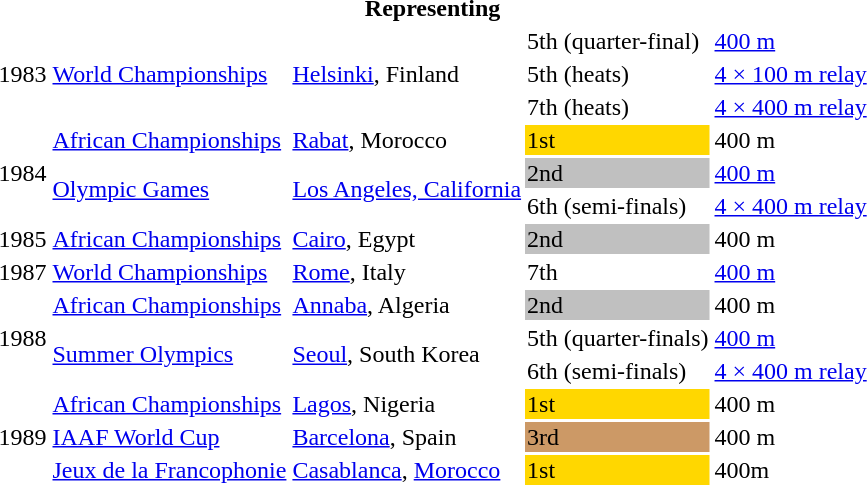<table>
<tr>
<th colspan="6">Representing </th>
</tr>
<tr>
<td rowspan=3>1983</td>
<td rowspan=3><a href='#'>World Championships</a></td>
<td rowspan=3><a href='#'>Helsinki</a>, Finland</td>
<td>5th (quarter-final)</td>
<td><a href='#'>400 m</a></td>
</tr>
<tr>
<td>5th (heats)</td>
<td><a href='#'>4 × 100 m relay</a></td>
</tr>
<tr>
<td>7th (heats)</td>
<td><a href='#'>4 × 400 m relay</a></td>
</tr>
<tr>
<td rowspan=3>1984</td>
<td><a href='#'>African Championships</a></td>
<td><a href='#'>Rabat</a>, Morocco</td>
<td bgcolor=gold>1st</td>
<td>400 m</td>
</tr>
<tr>
<td rowspan=2><a href='#'>Olympic Games</a></td>
<td rowspan=2><a href='#'>Los Angeles, California</a></td>
<td bgcolor="silver">2nd</td>
<td><a href='#'>400 m</a></td>
</tr>
<tr>
<td>6th (semi-finals)</td>
<td><a href='#'>4 × 400 m relay</a></td>
</tr>
<tr>
<td>1985</td>
<td><a href='#'>African Championships</a></td>
<td><a href='#'>Cairo</a>, Egypt</td>
<td bgcolor=silver>2nd</td>
<td>400 m</td>
</tr>
<tr>
<td>1987</td>
<td><a href='#'>World Championships</a></td>
<td><a href='#'>Rome</a>, Italy</td>
<td>7th</td>
<td><a href='#'>400 m</a></td>
</tr>
<tr>
<td rowspan=3>1988</td>
<td><a href='#'>African Championships</a></td>
<td><a href='#'>Annaba</a>, Algeria</td>
<td bgcolor=silver>2nd</td>
<td>400 m</td>
</tr>
<tr>
<td rowspan=2><a href='#'>Summer Olympics</a></td>
<td rowspan=2><a href='#'>Seoul</a>, South Korea</td>
<td>5th (quarter-finals)</td>
<td><a href='#'>400 m</a></td>
</tr>
<tr>
<td>6th (semi-finals)</td>
<td><a href='#'>4 × 400 m relay</a></td>
</tr>
<tr>
<td rowspan=3>1989</td>
<td><a href='#'>African Championships</a></td>
<td><a href='#'>Lagos</a>, Nigeria</td>
<td bgcolor=gold>1st</td>
<td>400 m</td>
</tr>
<tr>
<td><a href='#'>IAAF World Cup</a></td>
<td><a href='#'>Barcelona</a>, Spain</td>
<td bgcolor=cc9966>3rd</td>
<td>400 m</td>
</tr>
<tr>
<td><a href='#'>Jeux de la Francophonie</a></td>
<td><a href='#'>Casablanca</a>, <a href='#'>Morocco</a></td>
<td bgcolor="gold">1st</td>
<td>400m</td>
</tr>
</table>
